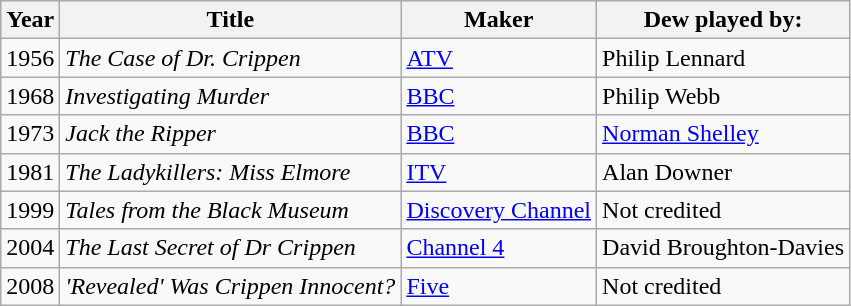<table class="wikitable">
<tr>
<th>Year</th>
<th>Title</th>
<th>Maker</th>
<th>Dew played by:</th>
</tr>
<tr>
<td>1956</td>
<td><em>The Case of Dr. Crippen</em></td>
<td><a href='#'>ATV</a></td>
<td>Philip Lennard</td>
</tr>
<tr>
<td>1968</td>
<td><em>Investigating Murder</em></td>
<td><a href='#'>BBC</a></td>
<td>Philip Webb</td>
</tr>
<tr>
<td>1973</td>
<td><em>Jack the Ripper</em></td>
<td><a href='#'>BBC</a></td>
<td><a href='#'>Norman Shelley</a></td>
</tr>
<tr>
<td>1981</td>
<td><em>The Ladykillers: Miss Elmore</em></td>
<td><a href='#'>ITV</a></td>
<td>Alan Downer</td>
</tr>
<tr>
<td>1999</td>
<td><em>Tales from the Black Museum</em></td>
<td><a href='#'>Discovery Channel</a></td>
<td>Not credited</td>
</tr>
<tr>
<td>2004</td>
<td><em>The Last Secret of Dr Crippen</em></td>
<td><a href='#'>Channel 4</a></td>
<td>David  Broughton-Davies</td>
</tr>
<tr>
<td>2008</td>
<td><em> 'Revealed' Was Crippen Innocent?</em></td>
<td><a href='#'>Five</a></td>
<td>Not credited</td>
</tr>
</table>
